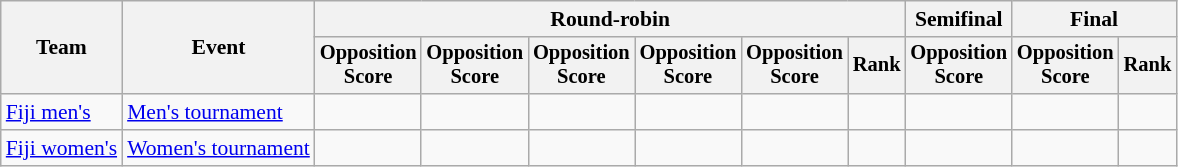<table class=wikitable style=font-size:90%;text-align:center>
<tr>
<th rowspan=2>Team</th>
<th rowspan=2>Event</th>
<th colspan=6>Round-robin</th>
<th>Semifinal</th>
<th colspan=2>Final</th>
</tr>
<tr style=font-size:95%>
<th>Opposition<br>Score</th>
<th>Opposition<br>Score</th>
<th>Opposition<br>Score</th>
<th>Opposition<br>Score</th>
<th>Opposition<br>Score</th>
<th>Rank</th>
<th>Opposition<br>Score</th>
<th>Opposition<br>Score</th>
<th>Rank</th>
</tr>
<tr>
<td align=left><a href='#'>Fiji men's</a></td>
<td align=left><a href='#'>Men's tournament</a></td>
<td><br></td>
<td><br></td>
<td><br></td>
<td><br></td>
<td><br></td>
<td></td>
<td></td>
<td></td>
<td></td>
</tr>
<tr>
<td align=left><a href='#'>Fiji women's</a></td>
<td align=left><a href='#'>Women's tournament</a></td>
<td><br></td>
<td><br></td>
<td><br></td>
<td><br></td>
<td><br></td>
<td></td>
<td></td>
<td></td>
<td></td>
</tr>
</table>
